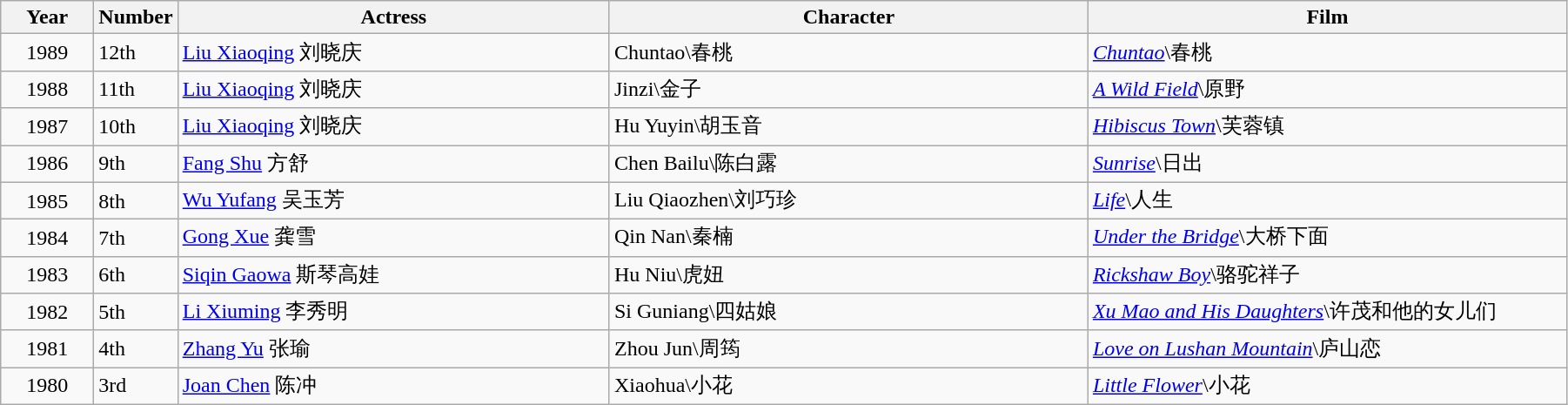<table class="wikitable" width="95%" align="center">
<tr>
<th width="6%">Year</th>
<th width="4%">Number</th>
<th width="28%">Actress</th>
<th width="31%">Character</th>
<th width="31%">Film</th>
</tr>
<tr>
<td style="text-align:center;">1989</td>
<td>12th</td>
<td><a href='#'>Liu Xiaoqing</a> 刘晓庆</td>
<td>Chuntao\春桃</td>
<td><em><a href='#'>Chuntao</a></em>\春桃</td>
</tr>
<tr>
<td style="text-align:center;">1988</td>
<td>11th</td>
<td><a href='#'>Liu Xiaoqing</a> 刘晓庆</td>
<td>Jinzi\金子</td>
<td><em><a href='#'>A Wild Field</a></em>\原野</td>
</tr>
<tr>
<td style="text-align:center;">1987</td>
<td>10th</td>
<td><a href='#'>Liu Xiaoqing</a> 刘晓庆</td>
<td>Hu Yuyin\胡玉音</td>
<td><em><a href='#'>Hibiscus Town</a></em>\芙蓉镇</td>
</tr>
<tr>
<td style="text-align:center;">1986</td>
<td>9th</td>
<td><a href='#'>Fang Shu</a> 方舒</td>
<td>Chen Bailu\陈白露</td>
<td><em><a href='#'>Sunrise</a></em>\日出</td>
</tr>
<tr>
<td style="text-align:center;">1985</td>
<td>8th</td>
<td><a href='#'>Wu Yufang</a> 吴玉芳</td>
<td>Liu Qiaozhen\刘巧珍</td>
<td><em><a href='#'>Life</a></em>\人生</td>
</tr>
<tr>
<td style="text-align:center;">1984</td>
<td>7th</td>
<td><a href='#'>Gong Xue</a> 龚雪</td>
<td>Qin Nan\秦楠</td>
<td><em><a href='#'>Under the Bridge</a></em>\大桥下面</td>
</tr>
<tr>
<td style="text-align:center;">1983</td>
<td>6th</td>
<td><a href='#'>Siqin Gaowa</a> 斯琴高娃</td>
<td>Hu Niu\虎妞</td>
<td><em><a href='#'>Rickshaw Boy</a></em>\骆驼祥子</td>
</tr>
<tr>
<td style="text-align:center;">1982</td>
<td>5th</td>
<td><a href='#'>Li Xiuming</a> 李秀明</td>
<td>Si Guniang\四姑娘</td>
<td><em><a href='#'>Xu Mao and His Daughters</a></em>\许茂和他的女儿们</td>
</tr>
<tr>
<td style="text-align:center;">1981</td>
<td>4th</td>
<td><a href='#'>Zhang Yu</a> 张瑜</td>
<td>Zhou Jun\周筠</td>
<td><em><a href='#'>Love on Lushan Mountain</a></em>\庐山恋</td>
</tr>
<tr>
<td style="text-align:center;">1980</td>
<td>3rd</td>
<td><a href='#'>Joan Chen</a> 陈冲</td>
<td>Xiaohua\小花</td>
<td><em><a href='#'>Little Flower</a></em>\小花</td>
</tr>
</table>
